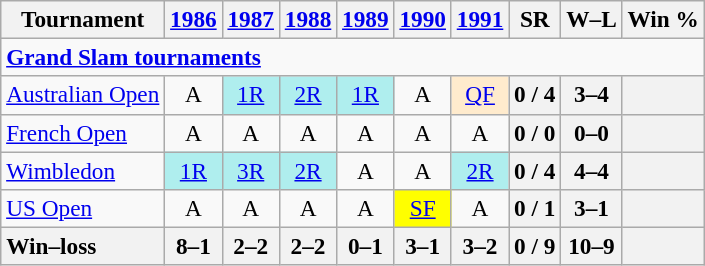<table class=wikitable style=text-align:center;font-size:97%>
<tr>
<th>Tournament</th>
<th><a href='#'>1986</a></th>
<th><a href='#'>1987</a></th>
<th><a href='#'>1988</a></th>
<th><a href='#'>1989</a></th>
<th><a href='#'>1990</a></th>
<th><a href='#'>1991</a></th>
<th>SR</th>
<th>W–L</th>
<th>Win %</th>
</tr>
<tr>
<td colspan=23 align=left><strong><a href='#'>Grand Slam tournaments</a></strong></td>
</tr>
<tr>
<td align=left><a href='#'>Australian Open</a></td>
<td>A</td>
<td bgcolor=afeeee><a href='#'>1R</a></td>
<td bgcolor=afeeee><a href='#'>2R</a></td>
<td bgcolor=afeeee><a href='#'>1R</a></td>
<td>A</td>
<td bgcolor=ffebcd><a href='#'>QF</a></td>
<th>0 / 4</th>
<th>3–4</th>
<th></th>
</tr>
<tr>
<td align=left><a href='#'>French Open</a></td>
<td>A</td>
<td>A</td>
<td>A</td>
<td>A</td>
<td>A</td>
<td>A</td>
<th>0 / 0</th>
<th>0–0</th>
<th></th>
</tr>
<tr>
<td align=left><a href='#'>Wimbledon</a></td>
<td bgcolor=afeeee><a href='#'>1R</a></td>
<td bgcolor=afeeee><a href='#'>3R</a></td>
<td bgcolor=afeeee><a href='#'>2R</a></td>
<td>A</td>
<td>A</td>
<td bgcolor=afeeee><a href='#'>2R</a></td>
<th>0 / 4</th>
<th>4–4</th>
<th></th>
</tr>
<tr>
<td align=left><a href='#'>US Open</a></td>
<td>A</td>
<td>A</td>
<td>A</td>
<td>A</td>
<td bgcolor=yellow><a href='#'>SF</a></td>
<td>A</td>
<th>0 / 1</th>
<th>3–1</th>
<th></th>
</tr>
<tr>
<th style=text-align:left>Win–loss</th>
<th>8–1</th>
<th>2–2</th>
<th>2–2</th>
<th>0–1</th>
<th>3–1</th>
<th>3–2</th>
<th>0 / 9</th>
<th>10–9</th>
<th></th>
</tr>
</table>
